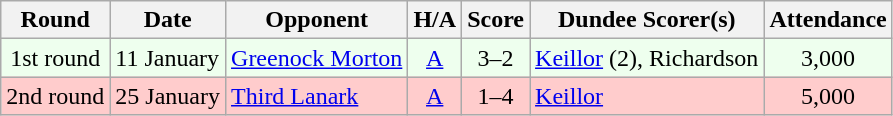<table class="wikitable" style="text-align:center">
<tr>
<th>Round</th>
<th>Date</th>
<th>Opponent</th>
<th>H/A</th>
<th>Score</th>
<th>Dundee Scorer(s)</th>
<th>Attendance</th>
</tr>
<tr bgcolor="#EEFFEE">
<td>1st round</td>
<td align="left">11 January</td>
<td align="left"><a href='#'>Greenock Morton</a></td>
<td><a href='#'>A</a></td>
<td>3–2</td>
<td align="left"><a href='#'>Keillor</a> (2), Richardson</td>
<td>3,000</td>
</tr>
<tr bgcolor="#FFCCCC">
<td>2nd round</td>
<td align="left">25 January</td>
<td align="left"><a href='#'>Third Lanark</a></td>
<td><a href='#'>A</a></td>
<td>1–4</td>
<td align="left"><a href='#'>Keillor</a></td>
<td>5,000</td>
</tr>
</table>
